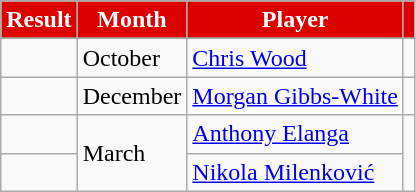<table class="wikitable" style="text-align:left">
<tr>
<th style="background:#DD0000; color:#FFFFFF; ">Result</th>
<th style="background:#DD0000; color:#FFFFFF; ">Month</th>
<th style="background:#DD0000;color:#FFFFFF; ">Player</th>
<th style="background:#DD0000; color:#FFFFFF; "></th>
</tr>
<tr>
</tr>
<tr>
<td></td>
<td>October</td>
<td> <a href='#'>Chris Wood</a></td>
<td></td>
</tr>
<tr>
<td></td>
<td>December</td>
<td> <a href='#'>Morgan Gibbs-White</a></td>
<td></td>
</tr>
<tr>
<td></td>
<td rowspan="2">March</td>
<td> <a href='#'>Anthony Elanga</a></td>
<td rowspan="2"></td>
</tr>
<tr>
<td></td>
<td> <a href='#'>Nikola Milenković</a></td>
</tr>
</table>
